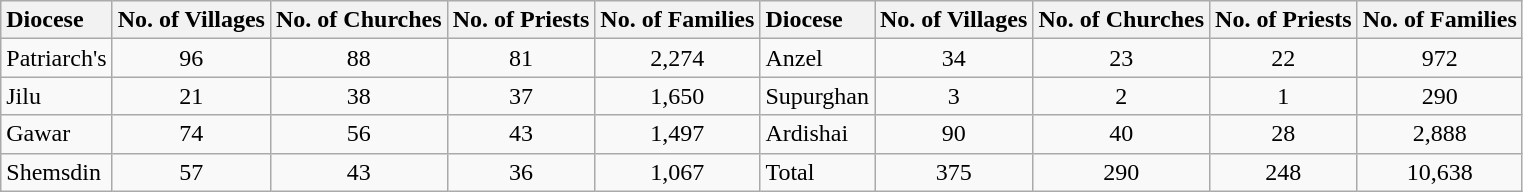<table class="wikitable" style="text-align:center">
<tr>
<th style="text-align:left">Diocese</th>
<th>No. of Villages</th>
<th>No. of Churches</th>
<th>No. of Priests</th>
<th>No. of Families</th>
<th style="text-align:left">Diocese</th>
<th>No. of Villages</th>
<th>No. of Churches</th>
<th>No. of Priests</th>
<th>No. of Families</th>
</tr>
<tr>
<td style="text-align:left">Patriarch's</td>
<td>96</td>
<td>88</td>
<td>81</td>
<td>2,274</td>
<td style="text-align:left">Anzel</td>
<td>34</td>
<td>23</td>
<td>22</td>
<td>972</td>
</tr>
<tr>
<td style="text-align:left">Jilu</td>
<td>21</td>
<td>38</td>
<td>37</td>
<td>1,650</td>
<td style="text-align:left">Supurghan</td>
<td>3</td>
<td>2</td>
<td>1</td>
<td>290</td>
</tr>
<tr>
<td style="text-align:left">Gawar</td>
<td>74</td>
<td>56</td>
<td>43</td>
<td>1,497</td>
<td style="text-align:left">Ardishai</td>
<td>90</td>
<td>40</td>
<td>28</td>
<td>2,888</td>
</tr>
<tr>
<td style="text-align:left">Shemsdin</td>
<td>57</td>
<td>43</td>
<td>36</td>
<td>1,067</td>
<td style="text-align:left">Total</td>
<td>375</td>
<td>290</td>
<td>248</td>
<td>10,638</td>
</tr>
</table>
